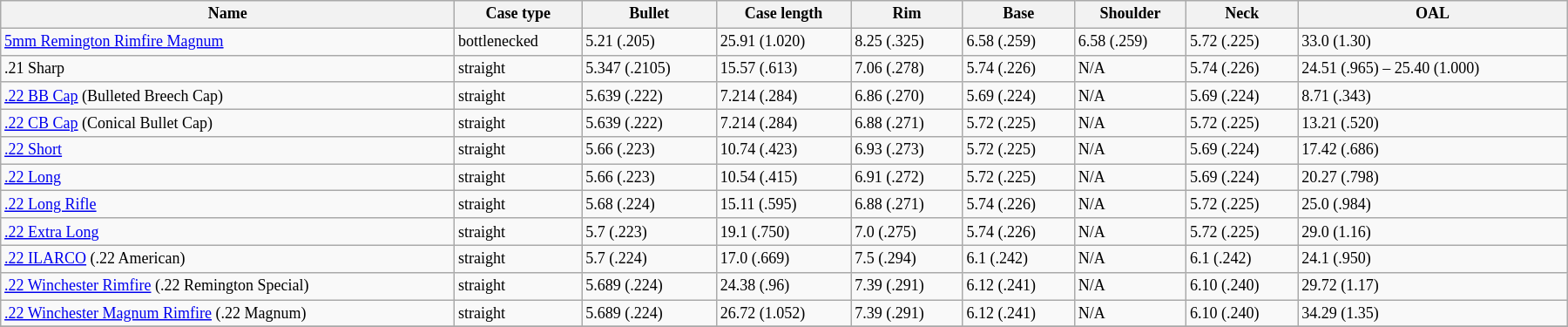<table class="wikitable sortable" style="font-size: 9pt; width:1200px; text-align:left">
<tr>
<th>Name</th>
<th>Case type</th>
<th>Bullet</th>
<th>Case length</th>
<th>Rim</th>
<th>Base</th>
<th>Shoulder</th>
<th>Neck</th>
<th>OAL</th>
</tr>
<tr>
<td><a href='#'>5mm Remington Rimfire Magnum</a></td>
<td>bottlenecked</td>
<td>5.21 (.205)</td>
<td>25.91 (1.020)</td>
<td>8.25 (.325)</td>
<td>6.58 (.259)</td>
<td>6.58 (.259)</td>
<td>5.72 (.225)</td>
<td>33.0 (1.30)</td>
</tr>
<tr>
<td>.21 Sharp</td>
<td>straight</td>
<td>5.347 (.2105)</td>
<td>15.57 (.613)</td>
<td>7.06 (.278)</td>
<td>5.74 (.226)</td>
<td>N/A</td>
<td>5.74 (.226)</td>
<td>24.51 (.965) – 25.40 (1.000)</td>
</tr>
<tr>
<td><a href='#'>.22 BB Cap</a> (Bulleted Breech Cap)</td>
<td>straight</td>
<td>5.639 (.222)</td>
<td>7.214 (.284)</td>
<td>6.86 (.270)</td>
<td>5.69 (.224)</td>
<td>N/A</td>
<td>5.69 (.224)</td>
<td>8.71 (.343)</td>
</tr>
<tr>
<td><a href='#'>.22 CB Cap</a> (Conical Bullet Cap)</td>
<td>straight</td>
<td>5.639 (.222)</td>
<td>7.214 (.284)</td>
<td>6.88 (.271)</td>
<td>5.72 (.225)</td>
<td>N/A</td>
<td>5.72 (.225)</td>
<td>13.21 (.520)</td>
</tr>
<tr>
<td><a href='#'>.22 Short</a></td>
<td>straight</td>
<td>5.66 (.223)</td>
<td>10.74 (.423)</td>
<td>6.93 (.273)</td>
<td>5.72 (.225)</td>
<td>N/A</td>
<td>5.69 (.224)</td>
<td>17.42 (.686)</td>
</tr>
<tr>
<td><a href='#'>.22 Long</a></td>
<td>straight</td>
<td>5.66 (.223)</td>
<td>10.54 (.415)</td>
<td>6.91 (.272)</td>
<td>5.72 (.225)</td>
<td>N/A</td>
<td>5.69 (.224)</td>
<td>20.27 (.798)</td>
</tr>
<tr>
<td><a href='#'>.22 Long Rifle</a></td>
<td>straight</td>
<td>5.68 (.224)</td>
<td>15.11 (.595)</td>
<td>6.88 (.271)</td>
<td>5.74 (.226)</td>
<td>N/A</td>
<td>5.72 (.225)</td>
<td>25.0 (.984)</td>
</tr>
<tr>
<td><a href='#'>.22 Extra Long</a></td>
<td>straight</td>
<td>5.7 (.223)</td>
<td>19.1 (.750)</td>
<td>7.0 (.275)</td>
<td>5.74 (.226)</td>
<td>N/A</td>
<td>5.72 (.225)</td>
<td>29.0 (1.16)</td>
</tr>
<tr>
<td><a href='#'>.22 ILARCO</a> (.22 American)</td>
<td>straight</td>
<td>5.7 (.224)</td>
<td>17.0 (.669)</td>
<td>7.5 (.294)</td>
<td>6.1 (.242)</td>
<td>N/A</td>
<td>6.1 (.242)</td>
<td>24.1 (.950)</td>
</tr>
<tr>
<td><a href='#'>.22 Winchester Rimfire</a> (.22 Remington Special)</td>
<td>straight</td>
<td>5.689 (.224)</td>
<td>24.38 (.96)</td>
<td>7.39 (.291)</td>
<td>6.12 (.241)</td>
<td>N/A</td>
<td>6.10 (.240)</td>
<td>29.72 (1.17)</td>
</tr>
<tr>
<td><a href='#'>.22 Winchester Magnum Rimfire</a> (.22 Magnum)</td>
<td>straight</td>
<td>5.689 (.224)</td>
<td>26.72 (1.052)</td>
<td>7.39 (.291)</td>
<td>6.12 (.241)</td>
<td>N/A</td>
<td>6.10 (.240)</td>
<td>34.29 (1.35)</td>
</tr>
<tr>
</tr>
</table>
